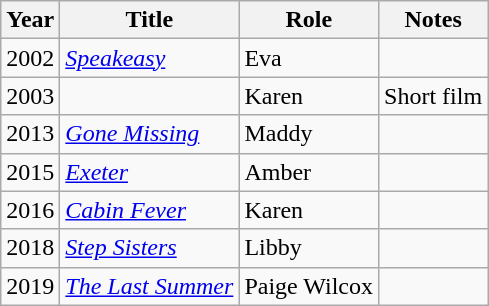<table class="wikitable sortable">
<tr>
<th>Year</th>
<th>Title</th>
<th>Role</th>
<th class="unsortable">Notes</th>
</tr>
<tr>
<td>2002</td>
<td><em><a href='#'>Speakeasy</a></em></td>
<td>Eva</td>
<td></td>
</tr>
<tr>
<td>2003</td>
<td><em></em></td>
<td>Karen</td>
<td>Short film</td>
</tr>
<tr>
<td>2013</td>
<td><em><a href='#'>Gone Missing</a></em></td>
<td>Maddy</td>
<td></td>
</tr>
<tr>
<td>2015</td>
<td><em><a href='#'>Exeter</a></em></td>
<td>Amber</td>
<td></td>
</tr>
<tr>
<td>2016</td>
<td><em><a href='#'>Cabin Fever</a></em></td>
<td>Karen</td>
<td></td>
</tr>
<tr>
<td>2018</td>
<td><em><a href='#'>Step Sisters</a></em></td>
<td>Libby</td>
<td></td>
</tr>
<tr>
<td>2019</td>
<td><em><a href='#'>The Last Summer</a></em></td>
<td>Paige Wilcox</td>
<td></td>
</tr>
</table>
